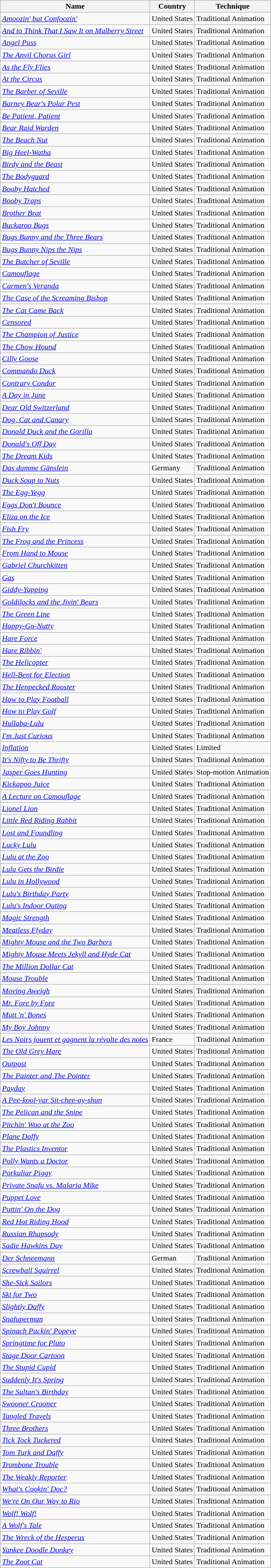<table class="wikitable sortable">
<tr>
<th>Name</th>
<th>Country</th>
<th>Technique</th>
</tr>
<tr>
<td><em><a href='#'>Amoozin' but Confoozin'</a></em></td>
<td>United States</td>
<td>Traditional Animation</td>
</tr>
<tr>
<td><em><a href='#'>And to Think That I Saw It on Mulberry Street</a></em></td>
<td>United States</td>
<td>Traditional Animation</td>
</tr>
<tr>
<td><em><a href='#'>Angel Puss</a></em></td>
<td>United States</td>
<td>Traditional Animation</td>
</tr>
<tr>
<td><em><a href='#'>The Anvil Chorus Girl</a></em></td>
<td>United States</td>
<td>Traditional Animation</td>
</tr>
<tr>
<td><em><a href='#'>As the Fly Flies</a></em></td>
<td>United States</td>
<td>Traditional Animation</td>
</tr>
<tr>
<td><em><a href='#'>At the Circus</a></em></td>
<td>United States</td>
<td>Traditional Animation</td>
</tr>
<tr>
<td><em><a href='#'>The Barber of Seville</a></em></td>
<td>United States</td>
<td>Traditional Animation</td>
</tr>
<tr>
<td><em><a href='#'>Barney Bear's Polar Pest</a></em></td>
<td>United States</td>
<td>Traditional Animation</td>
</tr>
<tr>
<td><em><a href='#'>Be Patient, Patient</a></em></td>
<td>United States</td>
<td>Traditional Animation</td>
</tr>
<tr>
<td><em><a href='#'>Bear Raid Warden</a></em></td>
<td>United States</td>
<td>Traditional Animation</td>
</tr>
<tr>
<td><em><a href='#'>The Beach Nut</a></em></td>
<td>United States</td>
<td>Traditional Animation</td>
</tr>
<tr>
<td><em><a href='#'>Big Heel-Watha</a></em></td>
<td>United States</td>
<td>Traditional Animation</td>
</tr>
<tr>
<td><em><a href='#'>Birdy and the Beast</a></em></td>
<td>United States</td>
<td>Traditional Animation</td>
</tr>
<tr>
<td><em><a href='#'>The Bodyguard</a></em></td>
<td>United States</td>
<td>Traditional Animation</td>
</tr>
<tr>
<td><em><a href='#'>Booby Hatched</a></em></td>
<td>United States</td>
<td>Traditional Animation</td>
</tr>
<tr>
<td><em><a href='#'>Booby Traps</a></em></td>
<td>United States</td>
<td>Traditional Animation</td>
</tr>
<tr>
<td><em><a href='#'>Brother Brat</a></em></td>
<td>United States</td>
<td>Traditional Animation</td>
</tr>
<tr>
<td><em><a href='#'>Buckaroo Bugs</a></em></td>
<td>United States</td>
<td>Traditional Animation</td>
</tr>
<tr>
<td><em><a href='#'>Bugs Bunny and the Three Bears</a></em></td>
<td>United States</td>
<td>Traditional Animation</td>
</tr>
<tr>
<td><em><a href='#'>Bugs Bunny Nips the Nips</a></em></td>
<td>United States</td>
<td>Traditional Animation</td>
</tr>
<tr>
<td><em><a href='#'>The Butcher of Seville</a></em></td>
<td>United States</td>
<td>Traditional Animation</td>
</tr>
<tr>
<td><em><a href='#'>Camouflage</a></em></td>
<td>United States</td>
<td>Traditional Animation</td>
</tr>
<tr>
<td><em><a href='#'>Carmen's Veranda</a></em></td>
<td>United States</td>
<td>Traditional Animation</td>
</tr>
<tr>
<td><em><a href='#'>The Case of the Screaming Bishop</a></em></td>
<td>United States</td>
<td>Traditional Animation</td>
</tr>
<tr>
<td><em><a href='#'>The Cat Came Back</a></em></td>
<td>United States</td>
<td>Traditional Animation</td>
</tr>
<tr>
<td><em><a href='#'>Censored</a></em></td>
<td>United States</td>
<td>Traditional Animation</td>
</tr>
<tr>
<td><em><a href='#'>The Champion of Justice</a></em></td>
<td>United States</td>
<td>Traditional Animation</td>
</tr>
<tr>
<td><em><a href='#'>The Chow Hound</a></em></td>
<td>United States</td>
<td>Traditional Animation</td>
</tr>
<tr>
<td><em><a href='#'>Cilly Goose</a></em></td>
<td>United States</td>
<td>Traditional Animation</td>
</tr>
<tr>
<td><em><a href='#'>Commando Duck</a></em></td>
<td>United States</td>
<td>Traditional Animation</td>
</tr>
<tr>
<td><em><a href='#'>Contrary Condor</a></em></td>
<td>United States</td>
<td>Traditional Animation</td>
</tr>
<tr>
<td><em><a href='#'>A Day in June</a></em></td>
<td>United States</td>
<td>Traditional Animation</td>
</tr>
<tr>
<td><em><a href='#'>Dear Old Switzerland</a></em></td>
<td>United States</td>
<td>Traditional Animation</td>
</tr>
<tr>
<td><em><a href='#'>Dog, Cat and Canary</a></em></td>
<td>United States</td>
<td>Traditional Animation</td>
</tr>
<tr>
<td><em><a href='#'>Donald Duck and the Gorilla</a></em></td>
<td>United States</td>
<td>Traditional Animation</td>
</tr>
<tr>
<td><em><a href='#'>Donald's Off Day</a></em></td>
<td>United States</td>
<td>Traditional Animation</td>
</tr>
<tr>
<td><em><a href='#'>The Dream Kids</a></em></td>
<td>United States</td>
<td>Traditional Animation</td>
</tr>
<tr>
<td><em><a href='#'>Das dumme Gänslein</a></em></td>
<td>Germany</td>
<td>Traditional Animation</td>
</tr>
<tr>
<td><em><a href='#'>Duck Soup to Nuts</a></em></td>
<td>United States</td>
<td>Traditional Animation</td>
</tr>
<tr>
<td><em><a href='#'>The Egg-Yegg</a></em></td>
<td>United States</td>
<td>Traditional Animation</td>
</tr>
<tr>
<td><em><a href='#'>Eggs Don't Bounce</a></em></td>
<td>United States</td>
<td>Traditional Animation</td>
</tr>
<tr>
<td><em><a href='#'>Eliza on the Ice</a></em></td>
<td>United States</td>
<td>Traditional Animation</td>
</tr>
<tr>
<td><em><a href='#'>Fish Fry</a></em></td>
<td>United States</td>
<td>Traditional Animation</td>
</tr>
<tr>
<td><em><a href='#'>The Frog and the Princess</a></em></td>
<td>United States</td>
<td>Traditional Animation</td>
</tr>
<tr>
<td><em><a href='#'>From Hand to Mouse</a></em></td>
<td>United States</td>
<td>Traditional Animation</td>
</tr>
<tr>
<td><em><a href='#'>Gabriel Churchkitten</a></em></td>
<td>United States</td>
<td>Traditional Animation</td>
</tr>
<tr>
<td><em><a href='#'>Gas</a></em></td>
<td>United States</td>
<td>Traditional Animation</td>
</tr>
<tr>
<td><em><a href='#'>Giddy-Yapping</a></em></td>
<td>United States</td>
<td>Traditional Animation</td>
</tr>
<tr>
<td><em><a href='#'>Goldilocks and the Jivin' Bears</a></em></td>
<td>United States</td>
<td>Traditional Animation</td>
</tr>
<tr>
<td><em><a href='#'>The Green Line</a></em></td>
<td>United States</td>
<td>Traditional Animation</td>
</tr>
<tr>
<td><em><a href='#'>Happy-Go-Nutty</a></em></td>
<td>United States</td>
<td>Traditional Animation</td>
</tr>
<tr>
<td><em><a href='#'>Hare Force</a></em></td>
<td>United States</td>
<td>Traditional Animation</td>
</tr>
<tr>
<td><em><a href='#'>Hare Ribbin'</a></em></td>
<td>United States</td>
<td>Traditional Animation</td>
</tr>
<tr>
<td><em><a href='#'>The Helicopter</a></em></td>
<td>United States</td>
<td>Traditional Animation</td>
</tr>
<tr>
<td><em><a href='#'>Hell-Bent for Election</a></em></td>
<td>United States</td>
<td>Traditional Animation</td>
</tr>
<tr>
<td><em><a href='#'>The Henpecked Rooster</a></em></td>
<td>United States</td>
<td>Traditional Animation</td>
</tr>
<tr>
<td><em><a href='#'>How to Play Football</a></em></td>
<td>United States</td>
<td>Traditional Animation</td>
</tr>
<tr>
<td><em><a href='#'>How to Play Golf</a></em></td>
<td>United States</td>
<td>Traditional Animation</td>
</tr>
<tr>
<td><em><a href='#'>Hullaba-Lulu</a></em></td>
<td>United States</td>
<td>Traditional Animation</td>
</tr>
<tr>
<td><em><a href='#'>I'm Just Curious</a></em></td>
<td>United States</td>
<td>Traditional Animation</td>
</tr>
<tr>
<td><em><a href='#'>Inflation</a></em></td>
<td>United States</td>
<td>Limited</td>
</tr>
<tr>
<td><em><a href='#'>It's Nifty to Be Thrifty</a></em></td>
<td>United States</td>
<td>Traditional Animation</td>
</tr>
<tr>
<td><em><a href='#'>Jasper Goes Hunting</a></em></td>
<td>United States</td>
<td>Stop-motion Animation</td>
</tr>
<tr>
<td><em><a href='#'>Kickapoo Juice</a></em></td>
<td>United States</td>
<td>Traditional Animation</td>
</tr>
<tr>
<td><em><a href='#'>A Lecture on Camouflage</a></em></td>
<td>United States</td>
<td>Traditional Animation</td>
</tr>
<tr>
<td><em><a href='#'>Lionel Lion</a></em></td>
<td>United States</td>
<td>Traditional Animation</td>
</tr>
<tr>
<td><em><a href='#'>Little Red Riding Rabbit</a></em></td>
<td>United States</td>
<td>Traditional Animation</td>
</tr>
<tr>
<td><em><a href='#'>Lost and Foundling</a></em></td>
<td>United States</td>
<td>Traditional Animation</td>
</tr>
<tr>
<td><em><a href='#'>Lucky Lulu</a></em></td>
<td>United States</td>
<td>Traditional Animation</td>
</tr>
<tr>
<td><em><a href='#'>Lulu at the Zoo</a></em></td>
<td>United States</td>
<td>Traditional Animation</td>
</tr>
<tr>
<td><em><a href='#'>Lulu Gets the Birdie</a></em></td>
<td>United States</td>
<td>Traditional Animation</td>
</tr>
<tr>
<td><em><a href='#'>Lulu in Hollywood</a></em></td>
<td>United States</td>
<td>Traditional Animation</td>
</tr>
<tr>
<td><em><a href='#'>Lulu's Birthday Party</a></em></td>
<td>United States</td>
<td>Traditional Animation</td>
</tr>
<tr>
<td><em><a href='#'>Lulu's Indoor Outing</a></em></td>
<td>United States</td>
<td>Traditional Animation</td>
</tr>
<tr>
<td><em><a href='#'>Magic Strength</a></em></td>
<td>United States</td>
<td>Traditional Animation</td>
</tr>
<tr>
<td><em><a href='#'>Meatless Flyday</a></em></td>
<td>United States</td>
<td>Traditional Animation</td>
</tr>
<tr>
<td><em><a href='#'>Mighty Mouse and the Two Barbers</a></em></td>
<td>United States</td>
<td>Traditional Animation</td>
</tr>
<tr>
<td><em><a href='#'>Mighty Mouse Meets Jekyll and Hyde Cat</a></em></td>
<td>United States</td>
<td>Traditional Animation</td>
</tr>
<tr>
<td><em><a href='#'>The Million Dollar Cat</a></em></td>
<td>United States</td>
<td>Traditional Animation</td>
</tr>
<tr>
<td><em><a href='#'>Mouse Trouble</a></em></td>
<td>United States</td>
<td>Traditional Animation</td>
</tr>
<tr>
<td><em><a href='#'>Moving Aweigh</a></em></td>
<td>United States</td>
<td>Traditional Animation</td>
</tr>
<tr>
<td><em><a href='#'>Mr. Fore by Fore</a></em></td>
<td>United States</td>
<td>Traditional Animation</td>
</tr>
<tr>
<td><em><a href='#'>Mutt 'n' Bones</a></em></td>
<td>United States</td>
<td>Traditional Animation</td>
</tr>
<tr>
<td><em><a href='#'>My Boy Johnny</a></em></td>
<td>United States</td>
<td>Traditional Animation</td>
</tr>
<tr>
<td><em><a href='#'>Les Noirs jouent et gagnent la révolte des notes</a></em></td>
<td>France</td>
<td>Traditional Animation</td>
</tr>
<tr>
<td><em><a href='#'>The Old Grey Hare</a></em></td>
<td>United States</td>
<td>Traditional Animation</td>
</tr>
<tr>
<td><em><a href='#'>Outpost</a></em></td>
<td>United States</td>
<td>Traditional Animation</td>
</tr>
<tr>
<td><em><a href='#'>The Painter and The Pointer</a></em></td>
<td>United States</td>
<td>Traditional Animation</td>
</tr>
<tr>
<td><em><a href='#'>Payday</a></em></td>
<td>United States</td>
<td>Traditional Animation</td>
</tr>
<tr>
<td><em><a href='#'>A Pee-kool-yar Sit-chee-ay-shun</a></em></td>
<td>United States</td>
<td>Traditional Animation</td>
</tr>
<tr>
<td><em><a href='#'>The Pelican and the Snipe</a></em></td>
<td>United States</td>
<td>Traditional Animation</td>
</tr>
<tr>
<td><em><a href='#'>Pitchin' Woo at the Zoo</a></em></td>
<td>United States</td>
<td>Traditional Animation</td>
</tr>
<tr>
<td><em><a href='#'>Plane Daffy</a></em></td>
<td>United States</td>
<td>Traditional Animation</td>
</tr>
<tr>
<td><em><a href='#'>The Plastics Inventor</a></em></td>
<td>United States</td>
<td>Traditional Animation</td>
</tr>
<tr>
<td><em><a href='#'>Polly Wants a Doctor</a></em></td>
<td>United States</td>
<td>Traditional Animation</td>
</tr>
<tr>
<td><em><a href='#'>Porkuliar Piggy</a></em></td>
<td>United States</td>
<td>Traditional Animation</td>
</tr>
<tr>
<td><em><a href='#'>Private Snafu vs. Malaria Mike</a></em></td>
<td>United States</td>
<td>Traditional Animation</td>
</tr>
<tr>
<td><em><a href='#'>Puppet Love</a></em></td>
<td>United States</td>
<td>Traditional Animation</td>
</tr>
<tr>
<td><em><a href='#'>Puttin' On the Dog</a></em></td>
<td>United States</td>
<td>Traditional Animation</td>
</tr>
<tr>
<td><em><a href='#'>Red Hot Riding Hood</a></em></td>
<td>United States</td>
<td>Traditional Animation</td>
</tr>
<tr>
<td><em><a href='#'>Russian Rhapsody</a></em></td>
<td>United States</td>
<td>Traditional Animation</td>
</tr>
<tr>
<td><em><a href='#'>Sadie Hawkins Day</a></em></td>
<td>United States</td>
<td>Traditional Animation</td>
</tr>
<tr>
<td><em><a href='#'>Der Schneemann</a></em></td>
<td>German</td>
<td>Traditional Animation</td>
</tr>
<tr>
<td><em><a href='#'>Screwball Squirrel</a></em></td>
<td>United States</td>
<td>Traditional Animation</td>
</tr>
<tr>
<td><em><a href='#'>She-Sick Sailors</a></em></td>
<td>United States</td>
<td>Traditional Animation</td>
</tr>
<tr>
<td><em><a href='#'>Ski for Two</a></em></td>
<td>United States</td>
<td>Traditional Animation</td>
</tr>
<tr>
<td><em><a href='#'>Slightly Daffy</a></em></td>
<td>United States</td>
<td>Traditional Animation</td>
</tr>
<tr>
<td><em><a href='#'>Snafuperman</a></em></td>
<td>United States</td>
<td>Traditional Animation</td>
</tr>
<tr>
<td><em><a href='#'>Spinach Packin' Popeye</a></em></td>
<td>United States</td>
<td>Traditional Animation</td>
</tr>
<tr>
<td><em><a href='#'>Springtime for Pluto</a></em></td>
<td>United States</td>
<td>Traditional Animation</td>
</tr>
<tr>
<td><em><a href='#'>Stage Door Cartoon</a></em></td>
<td>United States</td>
<td>Traditional Animation</td>
</tr>
<tr>
<td><em><a href='#'>The Stupid Cupid</a></em></td>
<td>United States</td>
<td>Traditional Animation</td>
</tr>
<tr>
<td><em><a href='#'>Suddenly It's Spring</a></em></td>
<td>United States</td>
<td>Traditional Animation</td>
</tr>
<tr>
<td><em><a href='#'>The Sultan's Birthday</a></em></td>
<td>United States</td>
<td>Traditional Animation</td>
</tr>
<tr>
<td><em><a href='#'>Swooner Crooner</a></em></td>
<td>United States</td>
<td>Traditional Animation</td>
</tr>
<tr>
<td><em><a href='#'>Tangled Travels</a></em></td>
<td>United States</td>
<td>Traditional Animation</td>
</tr>
<tr>
<td><em><a href='#'>Three Brothers</a></em></td>
<td>United States</td>
<td>Traditional Animation</td>
</tr>
<tr>
<td><em><a href='#'>Tick Tock Tuckered</a></em></td>
<td>United States</td>
<td>Traditional Animation</td>
</tr>
<tr>
<td><em><a href='#'>Tom Turk and Daffy</a></em></td>
<td>United States</td>
<td>Traditional Animation</td>
</tr>
<tr>
<td><em><a href='#'>Trombone Trouble</a></em></td>
<td>United States</td>
<td>Traditional Animation</td>
</tr>
<tr>
<td><em><a href='#'>The Weakly Reporter</a></em></td>
<td>United States</td>
<td>Traditional Animation</td>
</tr>
<tr>
<td><em><a href='#'>What's Cookin' Doc?</a></em></td>
<td>United States</td>
<td>Traditional Animation</td>
</tr>
<tr>
<td><em><a href='#'>We're On Our Way to Rio</a></em></td>
<td>United States</td>
<td>Traditional Animation</td>
</tr>
<tr>
<td><em><a href='#'>Wolf! Wolf!</a></em></td>
<td>United States</td>
<td>Traditional Animation</td>
</tr>
<tr>
<td><em><a href='#'>A Wolf's Tale</a></em></td>
<td>United States</td>
<td>Traditional Animation</td>
</tr>
<tr>
<td><em><a href='#'>The Wreck of the Hesperus</a></em></td>
<td>United States</td>
<td>Traditional Animation</td>
</tr>
<tr>
<td><em><a href='#'>Yankee Doodle Donkey</a></em></td>
<td>United States</td>
<td>Traditional Animation</td>
</tr>
<tr>
<td><em><a href='#'>The Zoot Cat</a></em></td>
<td>United States</td>
<td>Traditional Animation</td>
</tr>
</table>
